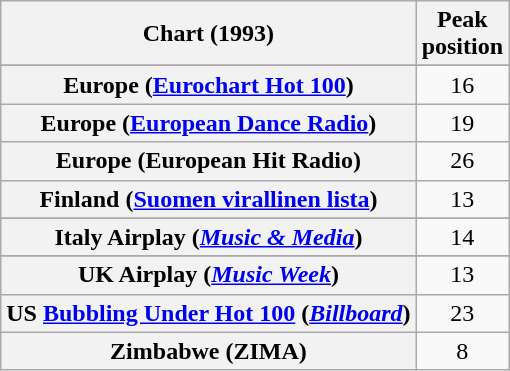<table class="wikitable sortable plainrowheaders" style="text-align:center">
<tr>
<th>Chart (1993)</th>
<th>Peak<br>position</th>
</tr>
<tr>
</tr>
<tr>
</tr>
<tr>
</tr>
<tr>
<th scope="row">Europe (<a href='#'>Eurochart Hot 100</a>)</th>
<td>16</td>
</tr>
<tr>
<th scope="row">Europe (<a href='#'>European Dance Radio</a>)</th>
<td>19</td>
</tr>
<tr>
<th scope="row">Europe (European Hit Radio)</th>
<td>26</td>
</tr>
<tr>
<th scope="row">Finland (<a href='#'>Suomen virallinen lista</a>)</th>
<td>13</td>
</tr>
<tr>
</tr>
<tr>
</tr>
<tr>
</tr>
<tr>
<th scope="row">Italy Airplay (<em><a href='#'>Music & Media</a></em>)</th>
<td style="text-align:center;">14</td>
</tr>
<tr>
</tr>
<tr>
</tr>
<tr>
</tr>
<tr>
</tr>
<tr>
</tr>
<tr>
</tr>
<tr>
<th scope="row">UK Airplay (<em><a href='#'>Music Week</a></em>)</th>
<td>13</td>
</tr>
<tr>
<th scope="row">US <a href='#'>Bubbling Under Hot 100</a> (<em><a href='#'>Billboard</a></em>)</th>
<td>23</td>
</tr>
<tr>
<th scope="row">Zimbabwe (ZIMA)</th>
<td>8</td>
</tr>
</table>
